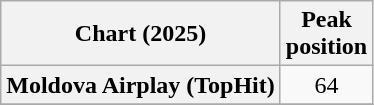<table class="wikitable plainrowheaders" style="text-align:center">
<tr>
<th scope="col">Chart (2025)</th>
<th scope="col">Peak<br>position</th>
</tr>
<tr>
<th scope="row">Moldova Airplay (TopHit)</th>
<td>64</td>
</tr>
<tr>
</tr>
</table>
